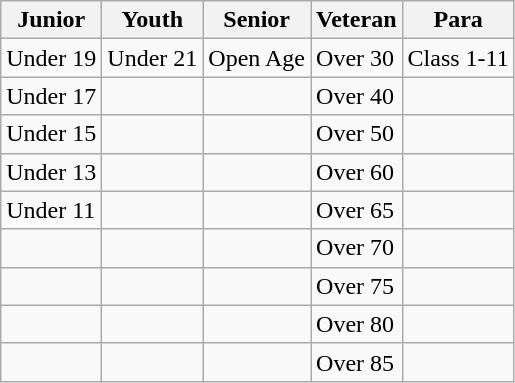<table class="wikitable">
<tr>
<th>Junior</th>
<th>Youth</th>
<th>Senior</th>
<th>Veteran</th>
<th>Para</th>
</tr>
<tr>
<td>Under 19</td>
<td>Under 21</td>
<td>Open Age</td>
<td>Over 30</td>
<td>Class 1-11</td>
</tr>
<tr>
<td>Under 17</td>
<td></td>
<td></td>
<td>Over 40</td>
<td></td>
</tr>
<tr>
<td>Under 15</td>
<td></td>
<td></td>
<td>Over 50</td>
<td></td>
</tr>
<tr>
<td>Under 13</td>
<td></td>
<td></td>
<td>Over 60</td>
<td></td>
</tr>
<tr>
<td>Under 11</td>
<td></td>
<td></td>
<td>Over 65</td>
<td></td>
</tr>
<tr>
<td></td>
<td></td>
<td></td>
<td>Over 70</td>
<td></td>
</tr>
<tr>
<td></td>
<td></td>
<td></td>
<td>Over 75</td>
<td></td>
</tr>
<tr>
<td></td>
<td></td>
<td></td>
<td>Over 80</td>
<td></td>
</tr>
<tr>
<td></td>
<td></td>
<td></td>
<td>Over 85</td>
<td></td>
</tr>
</table>
